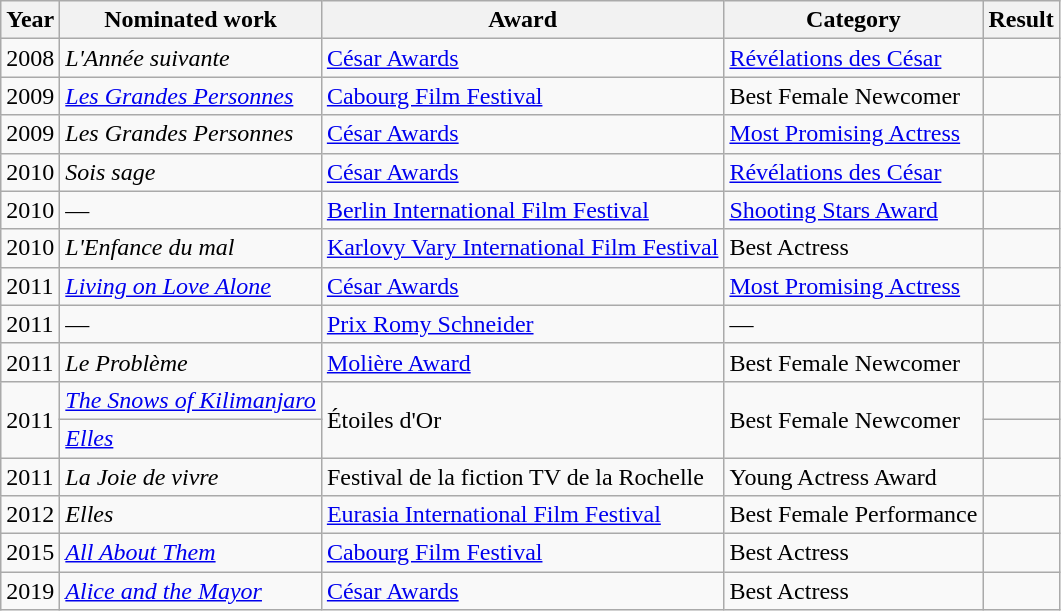<table class = "wikitable sortable">
<tr>
<th>Year</th>
<th>Nominated work</th>
<th>Award</th>
<th>Category</th>
<th>Result</th>
</tr>
<tr>
<td>2008</td>
<td><em>L'Année suivante</em></td>
<td><a href='#'>César Awards</a></td>
<td><a href='#'>Révélations des César</a></td>
<td></td>
</tr>
<tr>
<td>2009</td>
<td><em><a href='#'>Les Grandes Personnes</a></em></td>
<td><a href='#'>Cabourg Film Festival</a></td>
<td>Best Female Newcomer</td>
<td></td>
</tr>
<tr>
<td>2009</td>
<td><em>Les Grandes Personnes</em></td>
<td><a href='#'>César Awards</a></td>
<td><a href='#'>Most Promising Actress</a></td>
<td></td>
</tr>
<tr>
<td>2010</td>
<td><em>Sois sage</em></td>
<td><a href='#'>César Awards</a></td>
<td><a href='#'>Révélations des César</a></td>
<td></td>
</tr>
<tr>
<td>2010</td>
<td>—</td>
<td><a href='#'>Berlin International Film Festival</a></td>
<td><a href='#'>Shooting Stars Award</a></td>
<td></td>
</tr>
<tr>
<td>2010</td>
<td><em>L'Enfance du mal</em></td>
<td><a href='#'>Karlovy Vary International Film Festival</a></td>
<td>Best Actress</td>
<td></td>
</tr>
<tr>
<td>2011</td>
<td><em><a href='#'>Living on Love Alone</a></em></td>
<td><a href='#'>César Awards</a></td>
<td><a href='#'>Most Promising Actress</a></td>
<td></td>
</tr>
<tr>
<td>2011</td>
<td>—</td>
<td><a href='#'>Prix Romy Schneider</a></td>
<td>—</td>
<td></td>
</tr>
<tr>
<td>2011</td>
<td><em>Le Problème</em></td>
<td><a href='#'>Molière Award</a></td>
<td>Best Female Newcomer</td>
<td></td>
</tr>
<tr>
<td rowspan="2">2011</td>
<td><em><a href='#'>The Snows of Kilimanjaro</a></em></td>
<td rowspan="2">Étoiles d'Or</td>
<td rowspan="2">Best Female Newcomer</td>
<td></td>
</tr>
<tr>
<td><em><a href='#'>Elles</a></em></td>
<td></td>
</tr>
<tr>
<td>2011</td>
<td><em>La Joie de vivre</em></td>
<td>Festival de la fiction TV de la Rochelle</td>
<td>Young Actress Award</td>
<td></td>
</tr>
<tr>
<td>2012</td>
<td><em>Elles</em></td>
<td><a href='#'>Eurasia International Film Festival</a></td>
<td>Best Female Performance</td>
<td></td>
</tr>
<tr>
<td>2015</td>
<td><em><a href='#'>All About Them</a></em></td>
<td><a href='#'>Cabourg Film Festival</a></td>
<td>Best Actress</td>
<td></td>
</tr>
<tr>
<td>2019</td>
<td><em><a href='#'>Alice and the Mayor</a></em></td>
<td><a href='#'>César Awards</a></td>
<td>Best Actress</td>
<td></td>
</tr>
</table>
